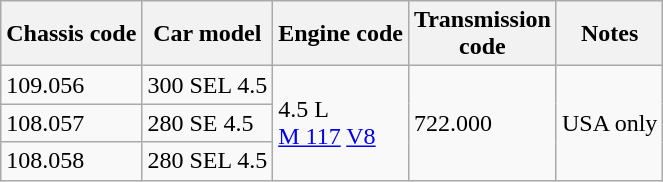<table class="wikitable collapsible collapsed">
<tr>
<th>Chassis code</th>
<th>Car model</th>
<th>Engine code</th>
<th>Transmission<br>code</th>
<th>Notes</th>
</tr>
<tr>
<td>109.056</td>
<td>300 SEL 4.5</td>
<td rowspan=3>4.5 L<br><a href='#'>M 117</a> <a href='#'>V8</a></td>
<td rowspan=3>722.000</td>
<td rowspan=3>USA only</td>
</tr>
<tr>
<td>108.057</td>
<td>280 SE 4.5</td>
</tr>
<tr>
<td>108.058</td>
<td>280 SEL 4.5</td>
</tr>
</table>
